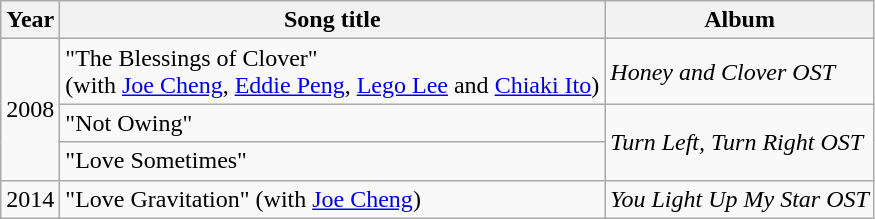<table class="wikitable">
<tr>
<th>Year</th>
<th>Song title</th>
<th>Album</th>
</tr>
<tr>
<td rowspan="3">2008</td>
<td>"The Blessings of Clover" <br>(with <a href='#'>Joe Cheng</a>, <a href='#'>Eddie Peng</a>, <a href='#'>Lego Lee</a> and <a href='#'>Chiaki Ito</a>)</td>
<td><em>Honey and Clover OST</em></td>
</tr>
<tr>
<td>"Not Owing"</td>
<td rowspan=2><em>Turn Left, Turn Right OST</em></td>
</tr>
<tr>
<td>"Love Sometimes"</td>
</tr>
<tr>
<td>2014</td>
<td>"Love Gravitation" (with <a href='#'>Joe Cheng</a>)</td>
<td><em>You Light Up My Star OST</em></td>
</tr>
</table>
